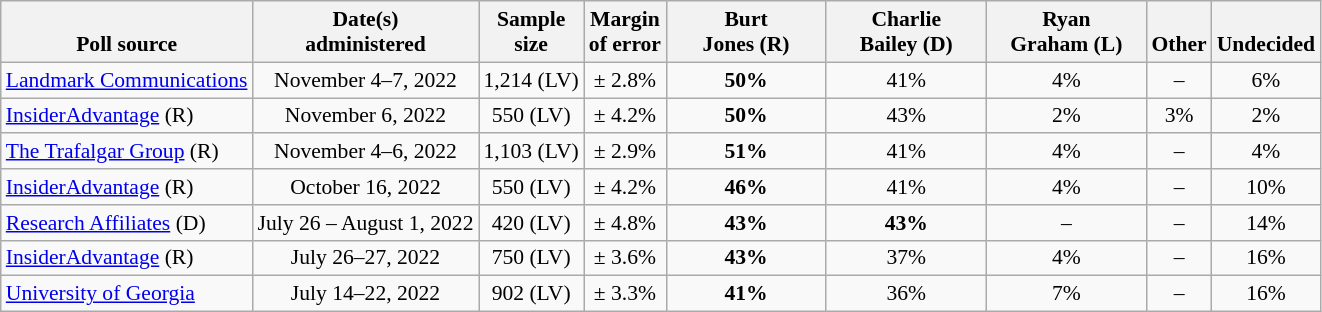<table class="wikitable" style="font-size:90%;text-align:center;">
<tr valign=bottom>
<th>Poll source</th>
<th>Date(s)<br>administered</th>
<th>Sample<br>size</th>
<th>Margin<br>of error</th>
<th style="width:100px;">Burt<br>Jones (R)</th>
<th style="width:100px;">Charlie<br>Bailey (D)</th>
<th style="width:100px;">Ryan<br>Graham (L)</th>
<th>Other</th>
<th>Undecided</th>
</tr>
<tr>
<td style="text-align:left;"><a href='#'>Landmark Communications</a></td>
<td>November 4–7, 2022</td>
<td>1,214 (LV)</td>
<td>± 2.8%</td>
<td><strong>50%</strong></td>
<td>41%</td>
<td>4%</td>
<td>–</td>
<td>6%</td>
</tr>
<tr>
<td style="text-align:left;"><a href='#'>InsiderAdvantage</a> (R)</td>
<td>November 6, 2022</td>
<td>550 (LV)</td>
<td>± 4.2%</td>
<td><strong>50%</strong></td>
<td>43%</td>
<td>2%</td>
<td>3%</td>
<td>2%</td>
</tr>
<tr>
<td style="text-align:left;"><a href='#'>The Trafalgar Group</a> (R)</td>
<td>November 4–6, 2022</td>
<td>1,103 (LV)</td>
<td>± 2.9%</td>
<td><strong>51%</strong></td>
<td>41%</td>
<td>4%</td>
<td>–</td>
<td>4%</td>
</tr>
<tr>
<td style="text-align:left;"><a href='#'>InsiderAdvantage</a> (R)</td>
<td>October 16, 2022</td>
<td>550 (LV)</td>
<td>± 4.2%</td>
<td><strong>46%</strong></td>
<td>41%</td>
<td>4%</td>
<td>–</td>
<td>10%</td>
</tr>
<tr>
<td style="text-align:left;"><a href='#'>Research Affiliates</a> (D)</td>
<td>July 26 – August 1, 2022</td>
<td>420 (LV)</td>
<td>± 4.8%</td>
<td><strong>43%</strong></td>
<td><strong>43%</strong></td>
<td>–</td>
<td>–</td>
<td>14%</td>
</tr>
<tr>
<td style="text-align:left;"><a href='#'>InsiderAdvantage</a> (R)</td>
<td>July 26–27, 2022</td>
<td>750 (LV)</td>
<td>± 3.6%</td>
<td><strong>43%</strong></td>
<td>37%</td>
<td>4%</td>
<td>–</td>
<td>16%</td>
</tr>
<tr>
<td style="text-align:left;"><a href='#'>University of Georgia</a></td>
<td>July 14–22, 2022</td>
<td>902 (LV)</td>
<td>± 3.3%</td>
<td><strong>41%</strong></td>
<td>36%</td>
<td>7%</td>
<td>–</td>
<td>16%</td>
</tr>
</table>
